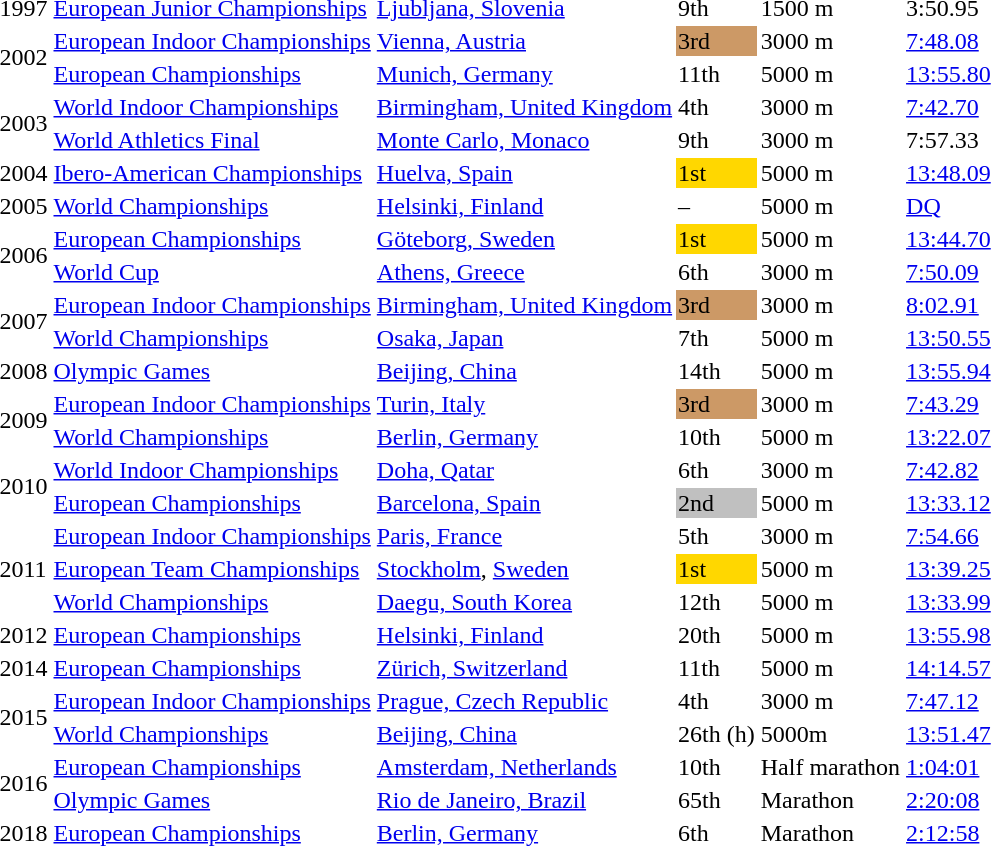<table>
<tr>
<td>1997</td>
<td><a href='#'>European Junior Championships</a></td>
<td><a href='#'>Ljubljana, Slovenia</a></td>
<td>9th</td>
<td>1500 m</td>
<td>3:50.95</td>
</tr>
<tr>
<td rowspan=2>2002</td>
<td><a href='#'>European Indoor Championships</a></td>
<td><a href='#'>Vienna, Austria</a></td>
<td bgcolor="cc9966">3rd</td>
<td>3000 m</td>
<td><a href='#'>7:48.08</a></td>
</tr>
<tr>
<td><a href='#'>European Championships</a></td>
<td><a href='#'>Munich, Germany</a></td>
<td>11th</td>
<td>5000 m</td>
<td><a href='#'>13:55.80</a></td>
</tr>
<tr>
<td rowspan=2>2003</td>
<td><a href='#'>World Indoor Championships</a></td>
<td><a href='#'>Birmingham, United Kingdom</a></td>
<td>4th</td>
<td>3000 m</td>
<td><a href='#'>7:42.70</a></td>
</tr>
<tr>
<td><a href='#'>World Athletics Final</a></td>
<td><a href='#'>Monte Carlo, Monaco</a></td>
<td>9th</td>
<td>3000 m</td>
<td>7:57.33</td>
</tr>
<tr>
<td>2004</td>
<td><a href='#'>Ibero-American Championships</a></td>
<td><a href='#'>Huelva, Spain</a></td>
<td bgcolor=gold>1st</td>
<td>5000 m</td>
<td><a href='#'>13:48.09</a></td>
</tr>
<tr>
<td>2005</td>
<td><a href='#'>World Championships</a></td>
<td><a href='#'>Helsinki, Finland</a></td>
<td>–</td>
<td>5000 m</td>
<td><a href='#'>DQ</a></td>
</tr>
<tr>
<td rowspan=2>2006</td>
<td><a href='#'>European Championships</a></td>
<td><a href='#'>Göteborg, Sweden</a></td>
<td bgcolor="gold">1st</td>
<td>5000 m</td>
<td><a href='#'>13:44.70</a></td>
</tr>
<tr>
<td><a href='#'>World Cup</a></td>
<td><a href='#'>Athens, Greece</a></td>
<td>6th</td>
<td>3000 m</td>
<td><a href='#'>7:50.09</a></td>
</tr>
<tr>
<td rowspan=2>2007</td>
<td><a href='#'>European Indoor Championships</a></td>
<td><a href='#'>Birmingham, United Kingdom</a></td>
<td bgcolor="cc9966">3rd</td>
<td>3000 m</td>
<td><a href='#'>8:02.91</a></td>
</tr>
<tr>
<td><a href='#'>World Championships</a></td>
<td><a href='#'>Osaka, Japan</a></td>
<td>7th</td>
<td>5000 m</td>
<td><a href='#'>13:50.55</a></td>
</tr>
<tr>
<td>2008</td>
<td><a href='#'>Olympic Games</a></td>
<td><a href='#'>Beijing, China</a></td>
<td>14th</td>
<td>5000 m</td>
<td><a href='#'>13:55.94</a></td>
</tr>
<tr>
<td rowspan=2>2009</td>
<td><a href='#'>European Indoor Championships</a></td>
<td><a href='#'>Turin, Italy</a></td>
<td bgcolor="cc9966">3rd</td>
<td>3000 m</td>
<td><a href='#'>7:43.29</a></td>
</tr>
<tr>
<td><a href='#'>World Championships</a></td>
<td><a href='#'>Berlin, Germany</a></td>
<td>10th</td>
<td>5000 m</td>
<td><a href='#'>13:22.07</a></td>
</tr>
<tr>
<td rowspan=2>2010</td>
<td><a href='#'>World Indoor Championships</a></td>
<td><a href='#'>Doha, Qatar</a></td>
<td>6th</td>
<td>3000 m</td>
<td><a href='#'>7:42.82</a></td>
</tr>
<tr>
<td><a href='#'>European Championships</a></td>
<td><a href='#'>Barcelona, Spain</a></td>
<td bgcolor="silver">2nd</td>
<td>5000 m</td>
<td><a href='#'>13:33.12</a></td>
</tr>
<tr>
<td rowspan=3>2011</td>
<td><a href='#'>European Indoor Championships</a></td>
<td><a href='#'>Paris, France</a></td>
<td>5th</td>
<td>3000 m</td>
<td><a href='#'>7:54.66</a></td>
</tr>
<tr>
<td><a href='#'>European Team Championships</a></td>
<td><a href='#'>Stockholm</a>, <a href='#'>Sweden</a></td>
<td bgcolor="gold">1st</td>
<td>5000 m</td>
<td><a href='#'>13:39.25</a></td>
</tr>
<tr>
<td><a href='#'>World Championships</a></td>
<td><a href='#'>Daegu, South Korea</a></td>
<td>12th</td>
<td>5000 m</td>
<td><a href='#'>13:33.99</a></td>
</tr>
<tr>
<td>2012</td>
<td><a href='#'>European Championships</a></td>
<td><a href='#'>Helsinki, Finland</a></td>
<td>20th</td>
<td>5000 m</td>
<td><a href='#'>13:55.98</a></td>
</tr>
<tr>
<td>2014</td>
<td><a href='#'>European Championships</a></td>
<td><a href='#'>Zürich, Switzerland</a></td>
<td>11th</td>
<td>5000 m</td>
<td><a href='#'>14:14.57</a></td>
</tr>
<tr>
<td rowspan=2>2015</td>
<td><a href='#'>European Indoor Championships</a></td>
<td><a href='#'>Prague, Czech Republic</a></td>
<td>4th</td>
<td>3000 m</td>
<td><a href='#'>7:47.12</a></td>
</tr>
<tr>
<td><a href='#'>World Championships</a></td>
<td><a href='#'>Beijing, China</a></td>
<td>26th (h)</td>
<td>5000m</td>
<td><a href='#'>13:51.47</a></td>
</tr>
<tr>
<td rowspan=2>2016</td>
<td><a href='#'>European Championships</a></td>
<td><a href='#'>Amsterdam, Netherlands</a></td>
<td>10th</td>
<td>Half marathon</td>
<td><a href='#'>1:04:01</a></td>
</tr>
<tr>
<td><a href='#'>Olympic Games</a></td>
<td><a href='#'>Rio de Janeiro, Brazil</a></td>
<td>65th</td>
<td>Marathon</td>
<td><a href='#'>2:20:08</a></td>
</tr>
<tr>
<td>2018</td>
<td><a href='#'>European Championships</a></td>
<td><a href='#'>Berlin, Germany</a></td>
<td>6th</td>
<td>Marathon</td>
<td><a href='#'>2:12:58</a></td>
</tr>
</table>
